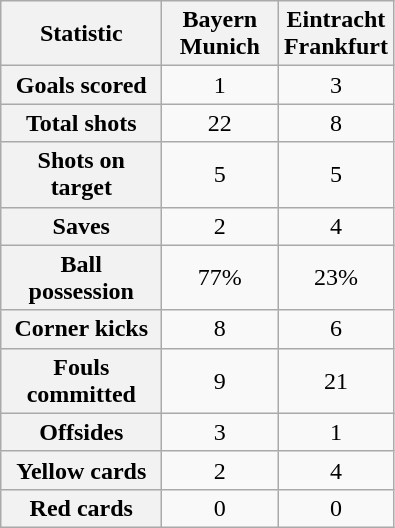<table class="wikitable plainrowheaders" style="text-align:center">
<tr>
<th scope="col" style="width:100px">Statistic</th>
<th scope="col" style="width:70px">Bayern Munich</th>
<th scope="col" style="width:70px">Eintracht Frankfurt</th>
</tr>
<tr>
<th scope="row">Goals scored</th>
<td>1</td>
<td>3</td>
</tr>
<tr>
<th scope="row">Total shots</th>
<td>22</td>
<td>8</td>
</tr>
<tr>
<th scope="row">Shots on target</th>
<td>5</td>
<td>5</td>
</tr>
<tr>
<th scope="row">Saves</th>
<td>2</td>
<td>4</td>
</tr>
<tr>
<th scope="row">Ball possession</th>
<td>77%</td>
<td>23%</td>
</tr>
<tr>
<th scope="row">Corner kicks</th>
<td>8</td>
<td>6</td>
</tr>
<tr>
<th scope="row">Fouls committed</th>
<td>9</td>
<td>21</td>
</tr>
<tr>
<th scope="row">Offsides</th>
<td>3</td>
<td>1</td>
</tr>
<tr>
<th scope="row">Yellow cards</th>
<td>2</td>
<td>4</td>
</tr>
<tr>
<th scope="row">Red cards</th>
<td>0</td>
<td>0</td>
</tr>
</table>
